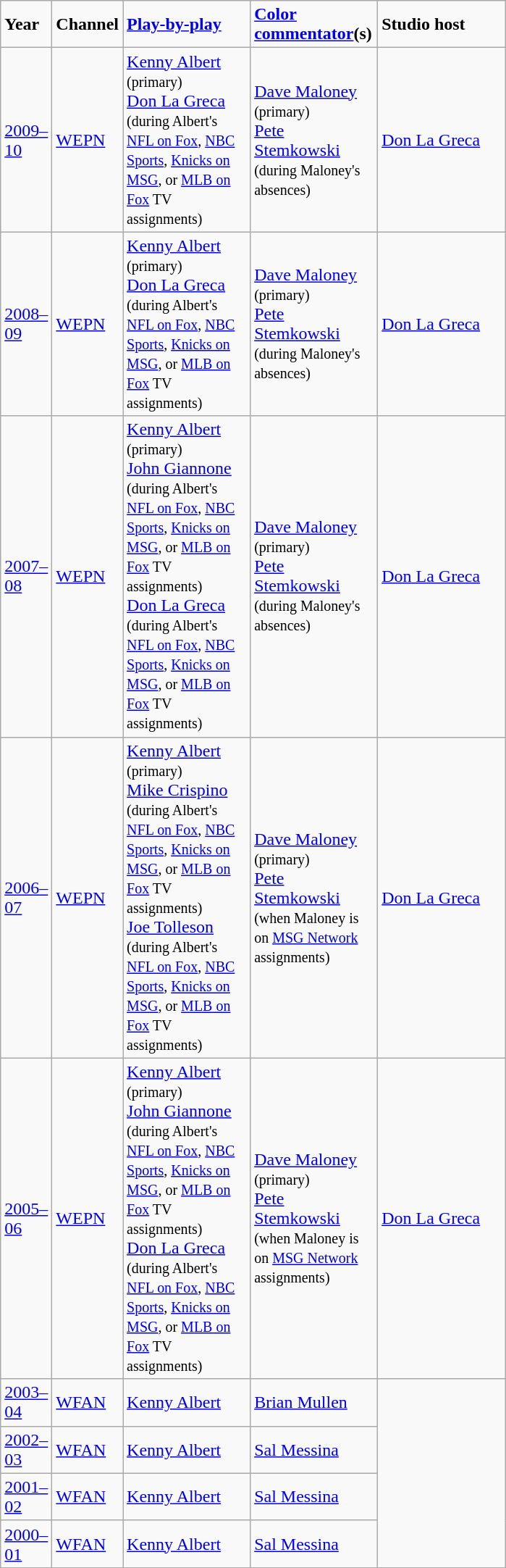<table class="wikitable">
<tr>
<td width="40"><strong>Year</strong></td>
<td width="40"><strong>Channel</strong></td>
<td width="110"><strong><a href='#'>Play-by-play</a></strong></td>
<td width="110"><strong><a href='#'>Color commentator</a>(s)</strong></td>
<td width="110"><strong>Studio host</strong></td>
</tr>
<tr>
<td><a href='#'>2009–10</a></td>
<td><a href='#'>WEPN</a></td>
<td><a href='#'>Kenny Albert</a> <small>(primary)</small><br><a href='#'>Don La Greca</a> <small>(during Albert's <a href='#'>NFL on Fox</a>, <a href='#'>NBC Sports</a>, <a href='#'>Knicks on MSG</a>, or <a href='#'>MLB on Fox</a> TV assignments)</small></td>
<td><a href='#'>Dave Maloney</a> <small>(primary)</small><br><a href='#'>Pete Stemkowski</a> <small>(during Maloney's absences)</small></td>
<td><a href='#'>Don La Greca</a></td>
</tr>
<tr>
<td><a href='#'>2008–09</a></td>
<td><a href='#'>WEPN</a></td>
<td><a href='#'>Kenny Albert</a> <small>(primary)</small><br><a href='#'>Don La Greca</a> <small>(during Albert's <a href='#'>NFL on Fox</a>, <a href='#'>NBC Sports</a>, <a href='#'>Knicks on MSG</a>, or <a href='#'>MLB on Fox</a> TV assignments)</small></td>
<td><a href='#'>Dave Maloney</a> <small>(primary)</small><br><a href='#'>Pete Stemkowski</a> <small>(during Maloney's absences)</small></td>
<td><a href='#'>Don La Greca</a></td>
</tr>
<tr>
<td><a href='#'>2007–08</a></td>
<td><a href='#'>WEPN</a></td>
<td><a href='#'>Kenny Albert</a> <small>(primary)</small><br><a href='#'>John Giannone</a> <small>(during Albert's <a href='#'>NFL on Fox</a>, <a href='#'>NBC Sports</a>, <a href='#'>Knicks on MSG</a>, or <a href='#'>MLB on Fox</a> TV assignments)</small><br><a href='#'>Don La Greca</a> <small>(during Albert's <a href='#'>NFL on Fox</a>, <a href='#'>NBC Sports</a>, <a href='#'>Knicks on MSG</a>, or <a href='#'>MLB on Fox</a> TV assignments)</small></td>
<td><a href='#'>Dave Maloney</a> <small>(primary)</small><br><a href='#'>Pete Stemkowski</a> <small>(during Maloney's absences)</small></td>
<td><a href='#'>Don La Greca</a></td>
</tr>
<tr>
<td><a href='#'>2006–07</a></td>
<td><a href='#'>WEPN</a></td>
<td><a href='#'>Kenny Albert</a> <small>(primary)</small><br><a href='#'>Mike Crispino</a> <small>(during Albert's <a href='#'>NFL on Fox</a>, <a href='#'>NBC Sports</a>, <a href='#'>Knicks on MSG</a>, or <a href='#'>MLB on Fox</a> TV assignments)</small><br><a href='#'>Joe Tolleson</a> <small>(during Albert's <a href='#'>NFL on Fox</a>, <a href='#'>NBC Sports</a>, <a href='#'>Knicks on MSG</a>, or <a href='#'>MLB on Fox</a> TV assignments)</small></td>
<td><a href='#'>Dave Maloney</a> <small>(primary)</small><br><a href='#'>Pete Stemkowski</a> <small>(when Maloney is on <a href='#'>MSG Network</a> assignments)</small></td>
<td><a href='#'>Don La Greca</a></td>
</tr>
<tr>
<td><a href='#'>2005–06</a></td>
<td><a href='#'>WEPN</a></td>
<td><a href='#'>Kenny Albert</a> <small>(primary)</small><br><a href='#'>John Giannone</a> <small>(during Albert's <a href='#'>NFL on Fox</a>, <a href='#'>NBC Sports</a>, <a href='#'>Knicks on MSG</a>, or <a href='#'>MLB on Fox</a> TV assignments)</small><br><a href='#'>Don La Greca</a> <small>(during Albert's <a href='#'>NFL on Fox</a>, <a href='#'>NBC Sports</a>, <a href='#'>Knicks on MSG</a>, or <a href='#'>MLB on Fox</a> TV assignments)</small></td>
<td><a href='#'>Dave Maloney</a> <small>(primary)</small><br><a href='#'>Pete Stemkowski</a> <small>(when Maloney is on <a href='#'>MSG Network</a> assignments)</small></td>
<td><a href='#'>Don La Greca</a></td>
</tr>
<tr>
<td><a href='#'>2003–04</a></td>
<td><a href='#'>WFAN</a></td>
<td><a href='#'>Kenny Albert</a></td>
<td><a href='#'>Brian Mullen</a></td>
</tr>
<tr>
<td><a href='#'>2002–03</a></td>
<td><a href='#'>WFAN</a></td>
<td><a href='#'>Kenny Albert</a></td>
<td><a href='#'>Sal Messina</a></td>
</tr>
<tr>
<td><a href='#'>2001–02</a></td>
<td><a href='#'>WFAN</a></td>
<td><a href='#'>Kenny Albert</a></td>
<td><a href='#'>Sal Messina</a></td>
</tr>
<tr>
<td><a href='#'>2000–01</a></td>
<td><a href='#'>WFAN</a></td>
<td><a href='#'>Kenny Albert</a></td>
<td><a href='#'>Sal Messina</a></td>
</tr>
</table>
